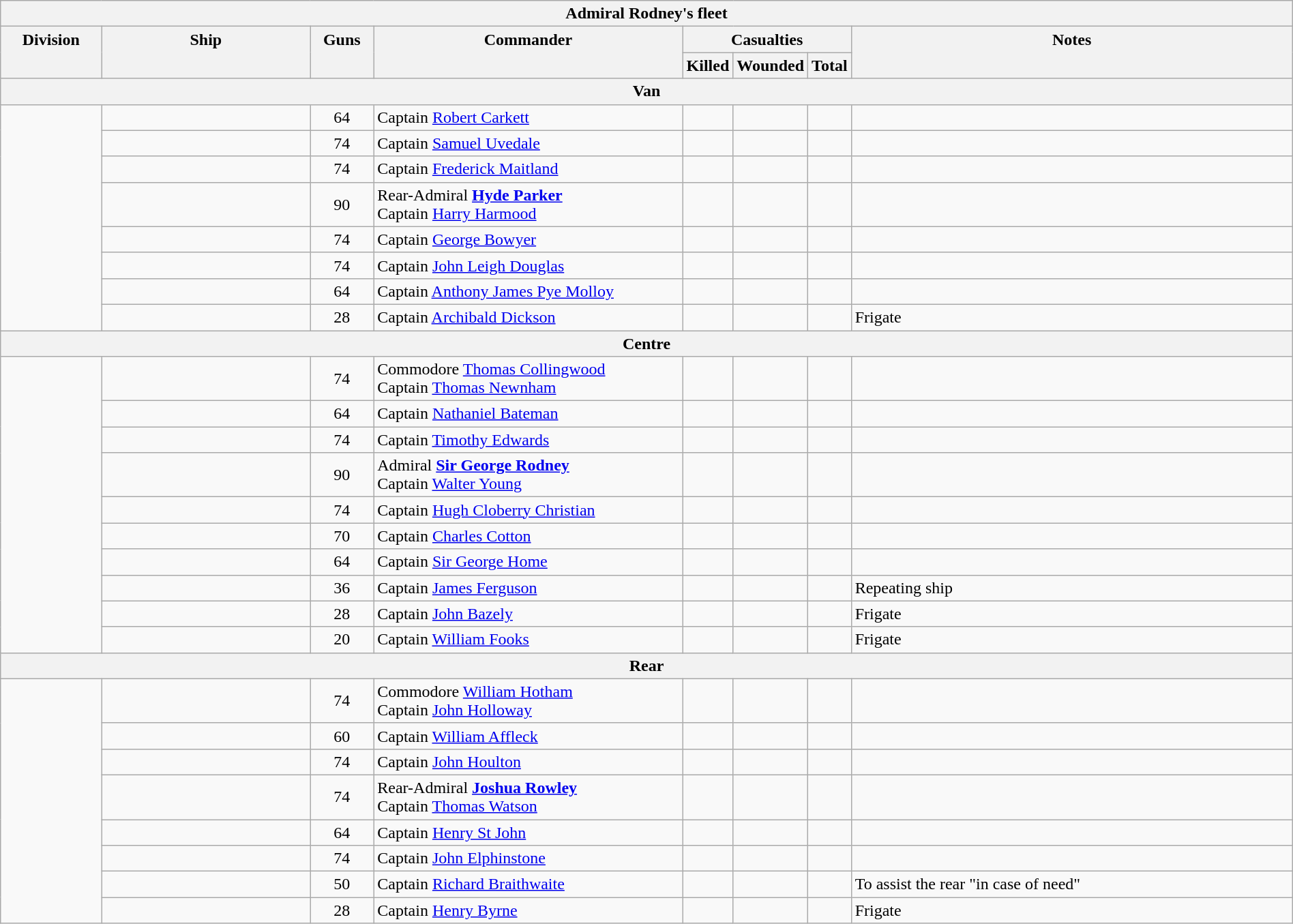<table class="wikitable" width=100%>
<tr valign="top">
<th colspan="8" bgcolor="white">Admiral Rodney's fleet</th>
</tr>
<tr valign="top">
<th width=8%; align= center rowspan=2>Division</th>
<th width=17%; align= center rowspan=2>Ship</th>
<th width=5%; align= center rowspan=2>Guns</th>
<th width=25%; align= center rowspan=2>Commander</th>
<th width=9%; align= center colspan=3>Casualties</th>
<th width=36%; align= center rowspan=2>Notes</th>
</tr>
<tr valign="top">
<th width=3%; align= center>Killed</th>
<th width=3%; align= center>Wounded</th>
<th width=3%; align= center>Total</th>
</tr>
<tr valign="center">
<th colspan="9" bgcolor="white">Van</th>
</tr>
<tr valign="center">
<td rowspan="8", align= center></td>
<td align= left></td>
<td align= center>64</td>
<td align= left>Captain <a href='#'>Robert Carkett</a></td>
<td align= center></td>
<td align= center></td>
<td align= center></td>
<td align= left></td>
</tr>
<tr valign="center">
<td align= left></td>
<td align= center>74</td>
<td align= left>Captain <a href='#'>Samuel Uvedale</a></td>
<td align= center></td>
<td align= center></td>
<td align= center></td>
<td align= left></td>
</tr>
<tr valign="center">
<td align= left></td>
<td align= center>74</td>
<td align= left>Captain <a href='#'>Frederick Maitland</a></td>
<td align= center></td>
<td align= center></td>
<td align= center></td>
<td align= left></td>
</tr>
<tr valign="center">
<td align= left></td>
<td align= center>90</td>
<td align= left>Rear-Admiral <strong><a href='#'>Hyde Parker</a></strong><br>Captain <a href='#'>Harry Harmood</a></td>
<td align= center></td>
<td align= center></td>
<td align= center></td>
<td align= left></td>
</tr>
<tr valign="center">
<td align= left></td>
<td align= center>74</td>
<td align= left>Captain <a href='#'>George Bowyer</a></td>
<td align= center></td>
<td align= center></td>
<td align= center></td>
<td align= left></td>
</tr>
<tr valign="center">
<td align= left></td>
<td align= center>74</td>
<td align= left>Captain <a href='#'>John Leigh Douglas</a></td>
<td align= center></td>
<td align= center></td>
<td align= center></td>
<td align= left></td>
</tr>
<tr valign="center">
<td align= left></td>
<td align= center>64</td>
<td align= left>Captain <a href='#'>Anthony James Pye Molloy</a></td>
<td align= center></td>
<td align= center></td>
<td align= center></td>
<td align= left></td>
</tr>
<tr valign="center">
<td align= left></td>
<td align= center>28</td>
<td align= left>Captain <a href='#'>Archibald Dickson</a></td>
<td align= center></td>
<td align= center></td>
<td align= center></td>
<td align= left>Frigate</td>
</tr>
<tr valign="center">
<th colspan="10" bgcolor="white">Centre</th>
</tr>
<tr valign="center">
<td rowspan="10", align= center></td>
<td align= left></td>
<td align= center>74</td>
<td align= left>Commodore <a href='#'>Thomas Collingwood</a><br>Captain <a href='#'>Thomas Newnham</a></td>
<td align= center></td>
<td align= center></td>
<td align= center></td>
<td align= left></td>
</tr>
<tr valign="center">
<td align= left></td>
<td align= center>64</td>
<td align= left>Captain <a href='#'>Nathaniel Bateman</a></td>
<td align= center></td>
<td align= center></td>
<td align= center></td>
<td align= left></td>
</tr>
<tr valign="center">
<td align= left></td>
<td align= center>74</td>
<td align= left>Captain <a href='#'>Timothy Edwards</a></td>
<td align= center></td>
<td align= center></td>
<td align= center></td>
<td align= left></td>
</tr>
<tr valign="center">
<td align= left></td>
<td align= center>90</td>
<td align= left>Admiral <strong><a href='#'>Sir George Rodney</a></strong><br>Captain <a href='#'>Walter Young</a></td>
<td align= center></td>
<td align= center></td>
<td align= center></td>
<td align= left></td>
</tr>
<tr valign="center">
<td align= left></td>
<td align= center>74</td>
<td align= left>Captain <a href='#'>Hugh Cloberry Christian</a></td>
<td align= center></td>
<td align= center></td>
<td align= center></td>
<td align= left></td>
</tr>
<tr valign="center">
<td align= left></td>
<td align= center>70</td>
<td align= left>Captain <a href='#'>Charles Cotton</a></td>
<td align= center></td>
<td align= center></td>
<td align= center></td>
<td align= left></td>
</tr>
<tr valign="center">
<td align= left></td>
<td align= center>64</td>
<td align= left>Captain <a href='#'>Sir George Home</a></td>
<td align= center></td>
<td align= center></td>
<td align= center></td>
<td align= left></td>
</tr>
<tr valign="center">
<td align= left></td>
<td align= center>36</td>
<td align= left>Captain <a href='#'>James Ferguson</a></td>
<td align= center></td>
<td align= center></td>
<td align= center></td>
<td align= left>Repeating ship</td>
</tr>
<tr valign="center">
<td align= left></td>
<td align= center>28</td>
<td align= left>Captain <a href='#'>John Bazely</a></td>
<td align= center></td>
<td align= center></td>
<td align= center></td>
<td align= left>Frigate</td>
</tr>
<tr valign="center">
<td align= left></td>
<td align= center>20</td>
<td align= left>Captain <a href='#'>William Fooks</a></td>
<td align= center></td>
<td align= center></td>
<td align= center></td>
<td align= left>Frigate</td>
</tr>
<tr valign="center">
<th colspan="8" bgcolor="white">Rear</th>
</tr>
<tr valign="center">
<td rowspan="9", align= center></td>
<td align= left></td>
<td align= center>74</td>
<td align= left>Commodore <a href='#'>William Hotham</a><br>Captain <a href='#'>John Holloway</a></td>
<td align= center></td>
<td align= center></td>
<td align= center></td>
<td align= left></td>
</tr>
<tr valign="center">
<td align= left></td>
<td align= center>60</td>
<td align= left>Captain <a href='#'>William Affleck</a></td>
<td align= center></td>
<td align= center></td>
<td align= center></td>
<td align= left></td>
</tr>
<tr valign="center">
<td align= left></td>
<td align= center>74</td>
<td align= left>Captain <a href='#'>John Houlton</a></td>
<td align= center></td>
<td align= center></td>
<td align= center></td>
<td align= left></td>
</tr>
<tr valign="center">
<td align= left></td>
<td align= center>74</td>
<td align= left>Rear-Admiral <strong><a href='#'>Joshua Rowley</a></strong><br>Captain <a href='#'>Thomas Watson</a></td>
<td align= center></td>
<td align= center></td>
<td align= center></td>
<td align= left></td>
</tr>
<tr valign="center">
<td align= left></td>
<td align= center>64</td>
<td align= left>Captain <a href='#'>Henry St John</a></td>
<td align= center></td>
<td align= center></td>
<td align= center></td>
<td align= left></td>
</tr>
<tr valign="center">
<td align= left></td>
<td align= center>74</td>
<td align= left>Captain <a href='#'>John Elphinstone</a></td>
<td align= center></td>
<td align= center></td>
<td align= center></td>
<td align= left></td>
</tr>
<tr valign="center">
<td align= left></td>
<td align= center>50</td>
<td align= left>Captain <a href='#'>Richard Braithwaite</a></td>
<td align= center></td>
<td align= center></td>
<td align= center></td>
<td align= left>To assist the rear "in case of need"</td>
</tr>
<tr valign="center">
<td align= left></td>
<td align= center>28</td>
<td align= left>Captain <a href='#'>Henry Byrne</a></td>
<td align= center></td>
<td align= center></td>
<td align= center></td>
<td align= left>Frigate</td>
</tr>
</table>
